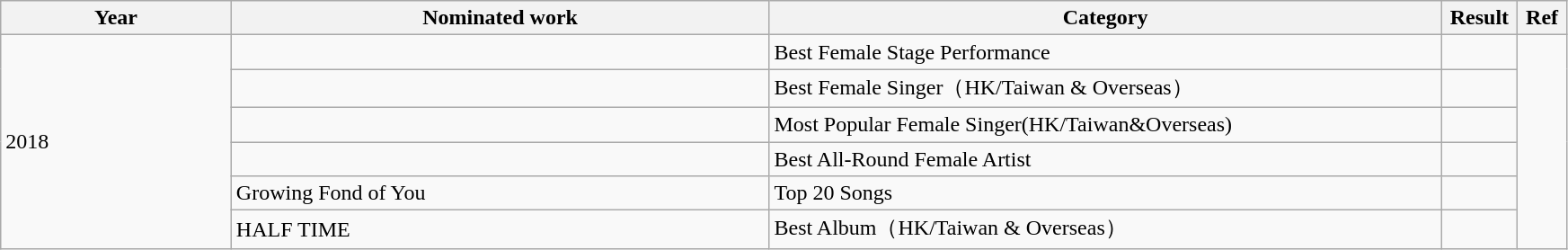<table class="wikitable"  width="92%">
<tr>
<th width="12%">Year</th>
<th width="28%">Nominated work</th>
<th width="35%">Category</th>
<th width="2%">Result</th>
<th width="2%">Ref</th>
</tr>
<tr>
<td rowspan=6>2018</td>
<td></td>
<td>Best Female Stage Performance</td>
<td></td>
<td rowspan=6></td>
</tr>
<tr>
<td></td>
<td>Best Female Singer（HK/Taiwan & Overseas）</td>
<td></td>
</tr>
<tr>
<td></td>
<td>Most Popular Female Singer(HK/Taiwan&Overseas)</td>
<td></td>
</tr>
<tr>
<td></td>
<td>Best All-Round Female Artist</td>
<td></td>
</tr>
<tr>
<td>Growing Fond of You</td>
<td>Top 20 Songs</td>
<td></td>
</tr>
<tr>
<td>HALF TIME</td>
<td>Best Album（HK/Taiwan & Overseas）</td>
<td></td>
</tr>
</table>
